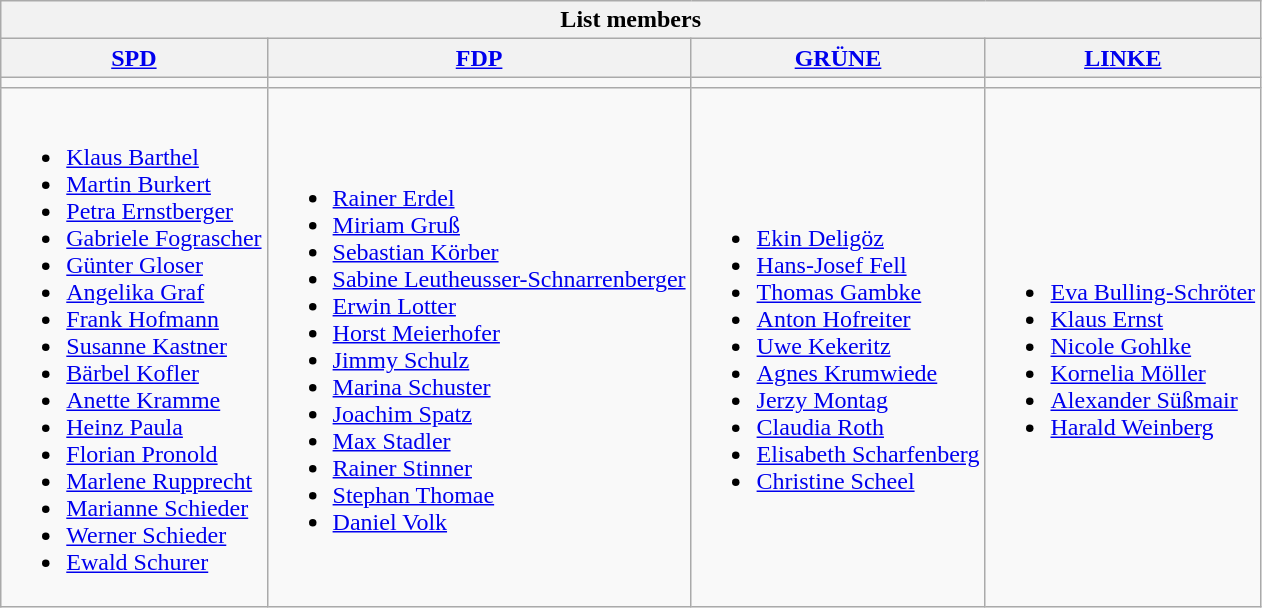<table class=wikitable>
<tr>
<th colspan=4>List members</th>
</tr>
<tr>
<th><a href='#'>SPD</a></th>
<th><a href='#'>FDP</a></th>
<th><a href='#'>GRÜNE</a></th>
<th><a href='#'>LINKE</a></th>
</tr>
<tr>
<td bgcolor=></td>
<td bgcolor=></td>
<td bgcolor=></td>
<td bgcolor=></td>
</tr>
<tr>
<td><br><ul><li><a href='#'>Klaus Barthel</a></li><li><a href='#'>Martin Burkert</a></li><li><a href='#'>Petra Ernstberger</a></li><li><a href='#'>Gabriele Fograscher</a></li><li><a href='#'>Günter Gloser</a></li><li><a href='#'>Angelika Graf</a></li><li><a href='#'>Frank Hofmann</a></li><li><a href='#'>Susanne Kastner</a></li><li><a href='#'>Bärbel Kofler</a></li><li><a href='#'>Anette Kramme</a></li><li><a href='#'>Heinz Paula</a></li><li><a href='#'>Florian Pronold</a></li><li><a href='#'>Marlene Rupprecht</a></li><li><a href='#'>Marianne Schieder</a></li><li><a href='#'>Werner Schieder</a></li><li><a href='#'>Ewald Schurer</a></li></ul></td>
<td><br><ul><li><a href='#'>Rainer Erdel</a></li><li><a href='#'>Miriam Gruß</a></li><li><a href='#'>Sebastian Körber</a></li><li><a href='#'>Sabine Leutheusser-Schnarrenberger</a></li><li><a href='#'>Erwin Lotter</a></li><li><a href='#'>Horst Meierhofer</a></li><li><a href='#'>Jimmy Schulz</a></li><li><a href='#'>Marina Schuster</a></li><li><a href='#'>Joachim Spatz</a></li><li><a href='#'>Max Stadler</a></li><li><a href='#'>Rainer Stinner</a></li><li><a href='#'>Stephan Thomae</a></li><li><a href='#'>Daniel Volk</a></li></ul></td>
<td><br><ul><li><a href='#'>Ekin Deligöz</a></li><li><a href='#'>Hans-Josef Fell</a></li><li><a href='#'>Thomas Gambke</a></li><li><a href='#'>Anton Hofreiter</a></li><li><a href='#'>Uwe Kekeritz</a></li><li><a href='#'>Agnes Krumwiede</a></li><li><a href='#'>Jerzy Montag</a></li><li><a href='#'>Claudia Roth</a></li><li><a href='#'>Elisabeth Scharfenberg</a></li><li><a href='#'>Christine Scheel</a></li></ul></td>
<td><br><ul><li><a href='#'>Eva Bulling-Schröter</a></li><li><a href='#'>Klaus Ernst</a></li><li><a href='#'>Nicole Gohlke</a></li><li><a href='#'>Kornelia Möller</a></li><li><a href='#'>Alexander Süßmair</a></li><li><a href='#'>Harald Weinberg</a></li></ul></td>
</tr>
</table>
